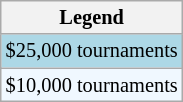<table class="wikitable" style="font-size:85%">
<tr>
<th>Legend</th>
</tr>
<tr style="background:lightblue;">
<td>$25,000 tournaments</td>
</tr>
<tr style="background:#f0f8ff;">
<td>$10,000 tournaments</td>
</tr>
</table>
